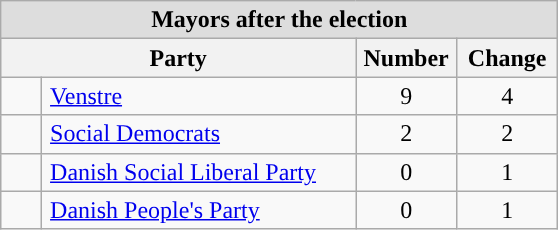<table class="wikitable" style="">
<tr>
<td colspan="4" style="background:#dddddd; text-align:center;"><strong>Mayors after the election</strong></td>
</tr>
<tr>
<th colspan="2">Party</th>
<th style="width:60px;">Number</th>
<th style="width:60px;">Change</th>
</tr>
<tr>
<td style="width:20px; background:"></td>
<td style="width:200px; padding-left:5px;"><a href='#'>Venstre</a></td>
<td style="text-align:center;">9</td>
<td style="text-align:center;"> 4</td>
</tr>
<tr>
<td style="background:"></td>
<td style="padding-left:5px;"><a href='#'>Social Democrats</a></td>
<td style="text-align:center;">2</td>
<td style="text-align:center;"> 2</td>
</tr>
<tr>
<td style="background:"></td>
<td style="padding-left:5px;"><a href='#'>Danish Social Liberal Party</a></td>
<td style="text-align:center;">0</td>
<td style="text-align:center;"> 1</td>
</tr>
<tr>
<td style="background:"></td>
<td style="padding-left:5px;"><a href='#'>Danish People's Party</a></td>
<td style="text-align:center;">0</td>
<td style="text-align:center;"> 1</td>
</tr>
</table>
